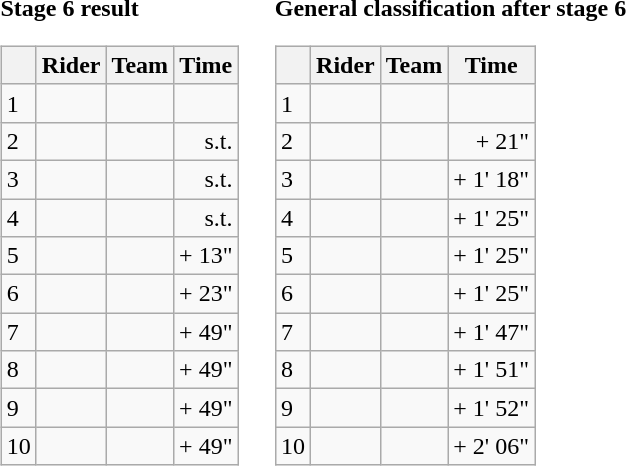<table>
<tr>
<td><strong>Stage 6 result</strong><br><table class="wikitable">
<tr>
<th></th>
<th>Rider</th>
<th>Team</th>
<th>Time</th>
</tr>
<tr>
<td>1</td>
<td> </td>
<td></td>
<td align="right"></td>
</tr>
<tr>
<td>2</td>
<td></td>
<td></td>
<td align="right">s.t.</td>
</tr>
<tr>
<td>3</td>
<td></td>
<td></td>
<td align="right">s.t.</td>
</tr>
<tr>
<td>4</td>
<td></td>
<td></td>
<td align="right">s.t.</td>
</tr>
<tr>
<td>5</td>
<td></td>
<td></td>
<td align="right">+ 13"</td>
</tr>
<tr>
<td>6</td>
<td></td>
<td></td>
<td align="right">+ 23"</td>
</tr>
<tr>
<td>7</td>
<td></td>
<td></td>
<td align="right">+ 49"</td>
</tr>
<tr>
<td>8</td>
<td></td>
<td></td>
<td align="right">+ 49"</td>
</tr>
<tr>
<td>9</td>
<td></td>
<td></td>
<td align="right">+ 49"</td>
</tr>
<tr>
<td>10</td>
<td></td>
<td></td>
<td align="right">+ 49"</td>
</tr>
</table>
</td>
<td></td>
<td><strong>General classification after stage 6</strong><br><table class="wikitable">
<tr>
<th></th>
<th>Rider</th>
<th>Team</th>
<th>Time</th>
</tr>
<tr>
<td>1</td>
<td> </td>
<td></td>
<td align="right"></td>
</tr>
<tr>
<td>2</td>
<td></td>
<td></td>
<td align="right">+ 21"</td>
</tr>
<tr>
<td>3</td>
<td></td>
<td></td>
<td align="right">+ 1' 18"</td>
</tr>
<tr>
<td>4</td>
<td></td>
<td></td>
<td align="right">+ 1' 25"</td>
</tr>
<tr>
<td>5</td>
<td></td>
<td></td>
<td align="right">+ 1' 25"</td>
</tr>
<tr>
<td>6</td>
<td></td>
<td></td>
<td align="right">+ 1' 25"</td>
</tr>
<tr>
<td>7</td>
<td></td>
<td></td>
<td align="right">+ 1' 47"</td>
</tr>
<tr>
<td>8</td>
<td></td>
<td></td>
<td align="right">+ 1' 51"</td>
</tr>
<tr>
<td>9</td>
<td></td>
<td></td>
<td align="right">+ 1' 52"</td>
</tr>
<tr>
<td>10</td>
<td></td>
<td></td>
<td align="right">+ 2' 06"</td>
</tr>
</table>
</td>
</tr>
</table>
